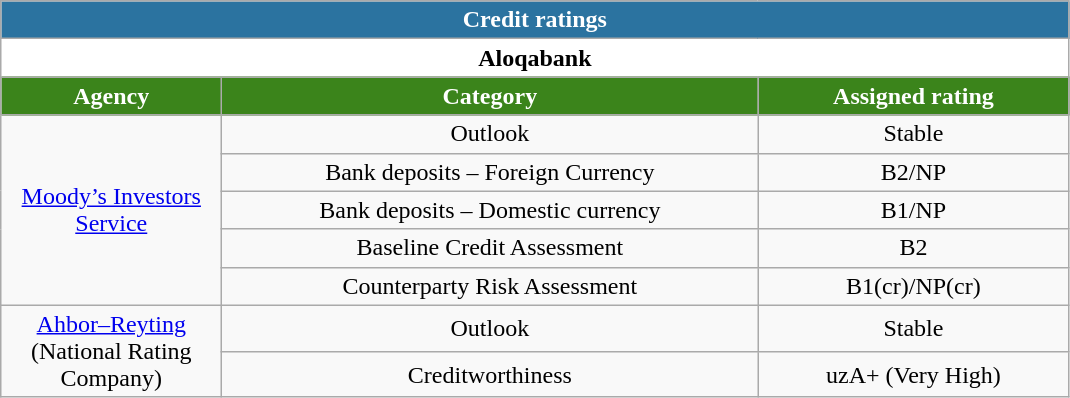<table class="wikitable" style="text-align:center">
<tr>
<th colspan="3" style="background:#2B73A0; color:White">Credit ratings</th>
</tr>
<tr style="font-weight:bold">
<th colspan="3" style="background:White">Aloqabank</th>
</tr>
<tr style="font-weight:bold">
<th width ="140" style="background:#3B841B; color:White">Agency</th>
<th ! width ="350" style="background:#3B841B; color:White">Category</th>
<th ! width ="200" style="background:#3B841B; color:White">Assigned rating</th>
</tr>
<tr>
<td rowspan=5><a href='#'>Moody’s Investors Service</a></td>
<td>Outlook</td>
<td>Stable</td>
</tr>
<tr>
<td>Bank deposits – Foreign Currency</td>
<td>B2/NP</td>
</tr>
<tr>
<td>Bank deposits – Domestic currency</td>
<td>B1/NP</td>
</tr>
<tr>
<td>Baseline Credit Assessment</td>
<td>B2</td>
</tr>
<tr>
<td>Counterparty Risk Assessment</td>
<td>B1(cr)/NP(cr)</td>
</tr>
<tr>
<td rowspan=2><a href='#'>Ahbor–Reyting</a><br>(National Rating Company)</td>
<td>Outlook</td>
<td>Stable</td>
</tr>
<tr>
<td>Creditworthiness</td>
<td>uzA+ (Very High)</td>
</tr>
</table>
